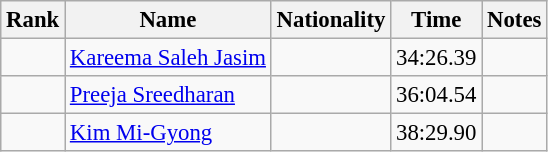<table class="wikitable sortable" style="text-align:center;font-size:95%">
<tr>
<th>Rank</th>
<th>Name</th>
<th>Nationality</th>
<th>Time</th>
<th>Notes</th>
</tr>
<tr>
<td></td>
<td align=left><a href='#'>Kareema Saleh Jasim</a></td>
<td align=left></td>
<td>34:26.39</td>
<td></td>
</tr>
<tr>
<td></td>
<td align=left><a href='#'>Preeja Sreedharan</a></td>
<td align=left></td>
<td>36:04.54</td>
<td></td>
</tr>
<tr>
<td></td>
<td align=left><a href='#'>Kim Mi-Gyong</a></td>
<td align=left></td>
<td>38:29.90</td>
<td></td>
</tr>
</table>
